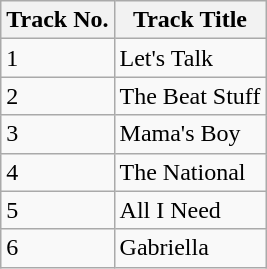<table class="wikitable">
<tr>
<th>Track No.</th>
<th>Track Title</th>
</tr>
<tr>
<td>1</td>
<td>Let's Talk</td>
</tr>
<tr>
<td>2</td>
<td>The Beat Stuff</td>
</tr>
<tr>
<td>3</td>
<td>Mama's Boy</td>
</tr>
<tr>
<td>4</td>
<td>The National</td>
</tr>
<tr>
<td>5</td>
<td>All I Need</td>
</tr>
<tr>
<td>6</td>
<td>Gabriella</td>
</tr>
</table>
